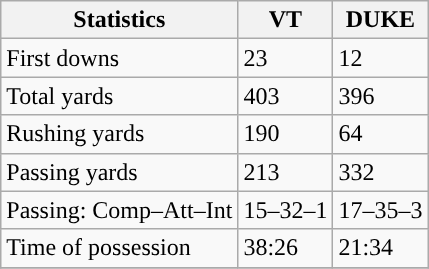<table class="wikitable" style="float: left;">
<tr>
<th>Statistics</th>
<th>VT</th>
<th>DUKE</th>
</tr>
<tr>
<td>First downs</td>
<td>23</td>
<td>12</td>
</tr>
<tr>
<td>Total yards</td>
<td>403</td>
<td>396</td>
</tr>
<tr>
<td>Rushing yards</td>
<td>190</td>
<td>64</td>
</tr>
<tr>
<td>Passing yards</td>
<td>213</td>
<td>332</td>
</tr>
<tr>
<td>Passing: Comp–Att–Int</td>
<td>15–32–1</td>
<td>17–35–3</td>
</tr>
<tr>
<td>Time of possession</td>
<td>38:26</td>
<td>21:34</td>
</tr>
<tr>
</tr>
</table>
